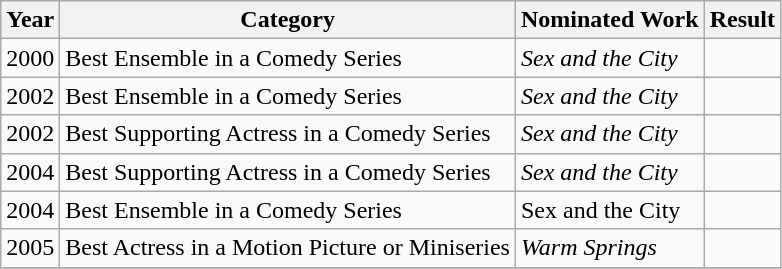<table class="wikitable">
<tr>
<th>Year</th>
<th>Category</th>
<th>Nominated Work</th>
<th>Result</th>
</tr>
<tr>
<td>2000</td>
<td>Best Ensemble in a Comedy Series</td>
<td><em>Sex and the City</em></td>
<td></td>
</tr>
<tr>
<td>2002</td>
<td>Best Ensemble in a Comedy Series</td>
<td><em>Sex and the City</em></td>
<td></td>
</tr>
<tr>
<td>2002</td>
<td>Best Supporting Actress in a Comedy Series</td>
<td><em>Sex and the City</em></td>
<td></td>
</tr>
<tr>
<td>2004</td>
<td>Best Supporting Actress in a Comedy Series</td>
<td><em>Sex and the City</em></td>
<td></td>
</tr>
<tr>
<td>2004</td>
<td>Best Ensemble in a Comedy Series</td>
<td>Sex and the City</td>
<td></td>
</tr>
<tr>
<td>2005</td>
<td>Best Actress in a Motion Picture or Miniseries</td>
<td><em>Warm Springs</em></td>
<td></td>
</tr>
<tr>
</tr>
</table>
